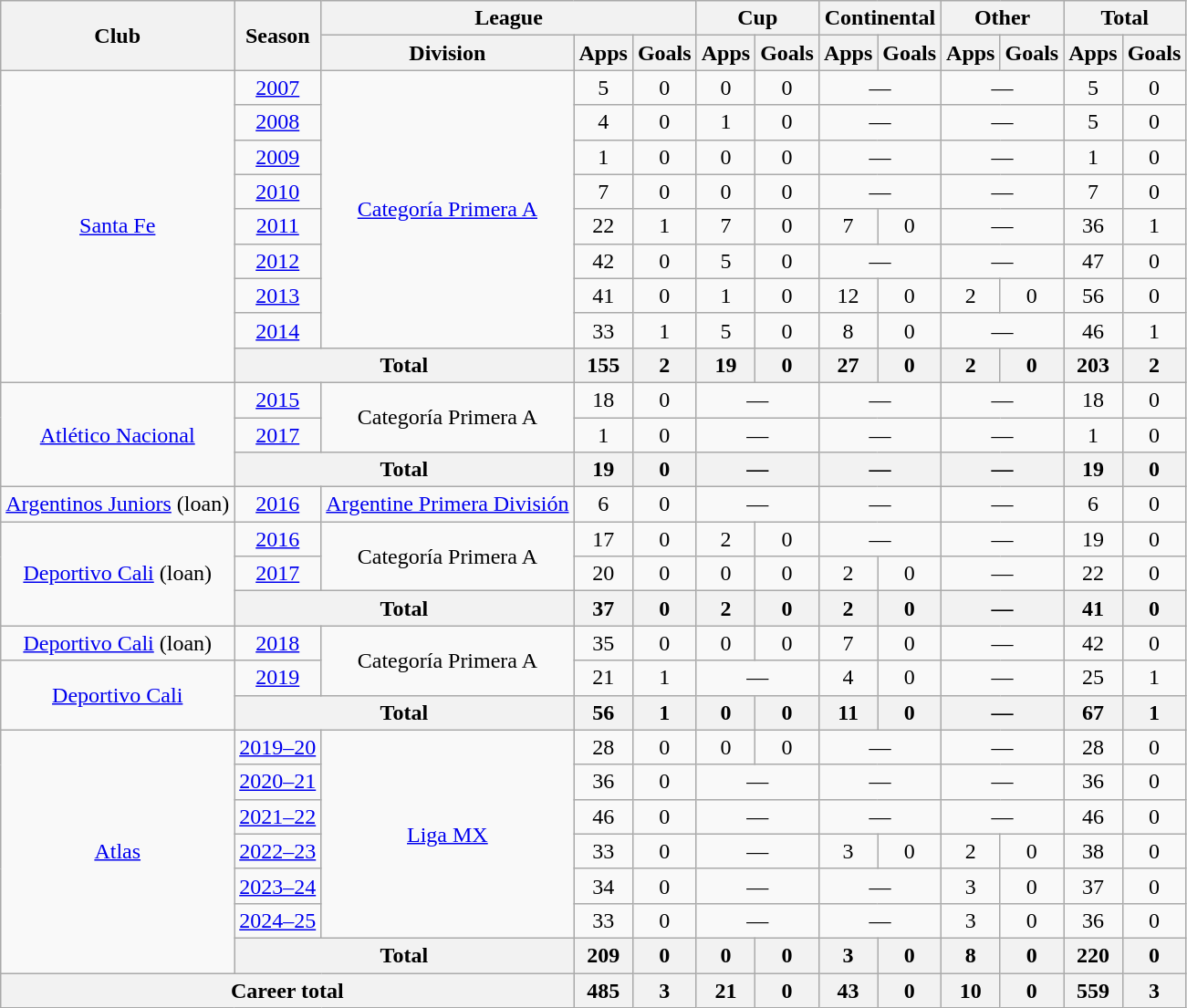<table class="wikitable" style="text-align:center">
<tr>
<th rowspan="2">Club</th>
<th rowspan="2">Season</th>
<th colspan="3">League</th>
<th colspan="2">Cup</th>
<th colspan="2">Continental</th>
<th colspan="2">Other</th>
<th colspan="2">Total</th>
</tr>
<tr>
<th>Division</th>
<th>Apps</th>
<th>Goals</th>
<th>Apps</th>
<th>Goals</th>
<th>Apps</th>
<th>Goals</th>
<th>Apps</th>
<th>Goals</th>
<th>Apps</th>
<th>Goals</th>
</tr>
<tr>
<td rowspan="9"><a href='#'>Santa Fe</a></td>
<td><a href='#'>2007</a></td>
<td rowspan="8"><a href='#'>Categoría Primera A</a></td>
<td>5</td>
<td>0</td>
<td>0</td>
<td>0</td>
<td colspan=2>—</td>
<td colspan=2>—</td>
<td>5</td>
<td>0</td>
</tr>
<tr>
<td><a href='#'>2008</a></td>
<td>4</td>
<td>0</td>
<td>1</td>
<td>0</td>
<td colspan=2>—</td>
<td colspan=2>—</td>
<td>5</td>
<td>0</td>
</tr>
<tr>
<td><a href='#'>2009</a></td>
<td>1</td>
<td>0</td>
<td>0</td>
<td>0</td>
<td colspan=2>—</td>
<td colspan=2>—</td>
<td>1</td>
<td>0</td>
</tr>
<tr>
<td><a href='#'>2010</a></td>
<td>7</td>
<td>0</td>
<td>0</td>
<td>0</td>
<td colspan=2>—</td>
<td colspan=2>—</td>
<td>7</td>
<td>0</td>
</tr>
<tr>
<td><a href='#'>2011</a></td>
<td>22</td>
<td>1</td>
<td>7</td>
<td>0</td>
<td>7</td>
<td>0</td>
<td colspan=2>—</td>
<td>36</td>
<td>1</td>
</tr>
<tr>
<td><a href='#'>2012</a></td>
<td>42</td>
<td>0</td>
<td>5</td>
<td>0</td>
<td colspan=2>—</td>
<td colspan=2>—</td>
<td>47</td>
<td>0</td>
</tr>
<tr>
<td><a href='#'>2013</a></td>
<td>41</td>
<td>0</td>
<td>1</td>
<td>0</td>
<td>12</td>
<td>0</td>
<td>2</td>
<td>0</td>
<td>56</td>
<td>0</td>
</tr>
<tr>
<td><a href='#'>2014</a></td>
<td>33</td>
<td>1</td>
<td>5</td>
<td>0</td>
<td>8</td>
<td>0</td>
<td colspan=2>—</td>
<td>46</td>
<td>1</td>
</tr>
<tr>
<th colspan="2">Total</th>
<th>155</th>
<th>2</th>
<th>19</th>
<th>0</th>
<th>27</th>
<th>0</th>
<th>2</th>
<th>0</th>
<th>203</th>
<th>2</th>
</tr>
<tr>
<td rowspan="3"><a href='#'>Atlético Nacional</a></td>
<td><a href='#'>2015</a></td>
<td rowspan="2">Categoría Primera A</td>
<td>18</td>
<td>0</td>
<td colspan=2>—</td>
<td colspan=2>—</td>
<td colspan=2>—</td>
<td>18</td>
<td>0</td>
</tr>
<tr>
<td><a href='#'>2017</a></td>
<td>1</td>
<td>0</td>
<td colspan=2>—</td>
<td colspan=2>—</td>
<td colspan=2>—</td>
<td>1</td>
<td>0</td>
</tr>
<tr>
<th colspan="2">Total</th>
<th>19</th>
<th>0</th>
<th colspan=2>—</th>
<th colspan=2>—</th>
<th colspan=2>—</th>
<th>19</th>
<th>0</th>
</tr>
<tr>
<td><a href='#'>Argentinos Juniors</a> (loan)</td>
<td><a href='#'>2016</a></td>
<td><a href='#'>Argentine Primera División</a></td>
<td>6</td>
<td>0</td>
<td colspan=2>—</td>
<td colspan=2>—</td>
<td colspan=2>—</td>
<td>6</td>
<td>0</td>
</tr>
<tr>
<td rowspan="3"><a href='#'>Deportivo Cali</a> (loan)</td>
<td><a href='#'>2016</a></td>
<td rowspan="2">Categoría Primera A</td>
<td>17</td>
<td>0</td>
<td>2</td>
<td>0</td>
<td colspan=2>—</td>
<td colspan=2>—</td>
<td>19</td>
<td>0</td>
</tr>
<tr>
<td><a href='#'>2017</a></td>
<td>20</td>
<td>0</td>
<td>0</td>
<td>0</td>
<td>2</td>
<td>0</td>
<td colspan=2>—</td>
<td>22</td>
<td>0</td>
</tr>
<tr>
<th colspan="2">Total</th>
<th>37</th>
<th>0</th>
<th>2</th>
<th>0</th>
<th>2</th>
<th>0</th>
<th colspan=2>—</th>
<th>41</th>
<th>0</th>
</tr>
<tr>
<td><a href='#'>Deportivo Cali</a> (loan)</td>
<td><a href='#'>2018</a></td>
<td rowspan="2">Categoría Primera A</td>
<td>35</td>
<td>0</td>
<td>0</td>
<td>0</td>
<td>7</td>
<td>0</td>
<td colspan=2>—</td>
<td>42</td>
<td>0</td>
</tr>
<tr>
<td rowspan="2"><a href='#'>Deportivo Cali</a></td>
<td><a href='#'>2019</a></td>
<td>21</td>
<td>1</td>
<td colspan=2>—</td>
<td>4</td>
<td>0</td>
<td colspan=2>—</td>
<td>25</td>
<td>1</td>
</tr>
<tr>
<th colspan="2">Total</th>
<th>56</th>
<th>1</th>
<th>0</th>
<th>0</th>
<th>11</th>
<th>0</th>
<th colspan=2>—</th>
<th>67</th>
<th>1</th>
</tr>
<tr>
<td rowspan="7"><a href='#'>Atlas</a></td>
<td><a href='#'>2019–20</a></td>
<td rowspan="6"><a href='#'>Liga MX</a></td>
<td>28</td>
<td>0</td>
<td>0</td>
<td>0</td>
<td colspan=2>—</td>
<td colspan=2>—</td>
<td>28</td>
<td>0</td>
</tr>
<tr>
<td><a href='#'>2020–21</a></td>
<td>36</td>
<td>0</td>
<td colspan=2>—</td>
<td colspan=2>—</td>
<td colspan=2>—</td>
<td>36</td>
<td>0</td>
</tr>
<tr>
<td><a href='#'>2021–22</a></td>
<td>46</td>
<td>0</td>
<td colspan=2>—</td>
<td colspan=2>—</td>
<td colspan=2>—</td>
<td>46</td>
<td>0</td>
</tr>
<tr>
<td><a href='#'>2022–23</a></td>
<td>33</td>
<td>0</td>
<td colspan=2>—</td>
<td>3</td>
<td>0</td>
<td>2</td>
<td>0</td>
<td>38</td>
<td>0</td>
</tr>
<tr>
<td><a href='#'>2023–24</a></td>
<td>34</td>
<td>0</td>
<td colspan=2>—</td>
<td colspan=2>—</td>
<td>3</td>
<td>0</td>
<td>37</td>
<td>0</td>
</tr>
<tr>
<td><a href='#'>2024–25</a></td>
<td>33</td>
<td>0</td>
<td colspan=2>—</td>
<td colspan=2>—</td>
<td>3</td>
<td>0</td>
<td>36</td>
<td>0</td>
</tr>
<tr>
<th colspan="2">Total</th>
<th>209</th>
<th>0</th>
<th>0</th>
<th>0</th>
<th>3</th>
<th>0</th>
<th>8</th>
<th>0</th>
<th>220</th>
<th>0</th>
</tr>
<tr>
<th colspan="3">Career total</th>
<th>485</th>
<th>3</th>
<th>21</th>
<th>0</th>
<th>43</th>
<th>0</th>
<th>10</th>
<th>0</th>
<th>559</th>
<th>3</th>
</tr>
</table>
